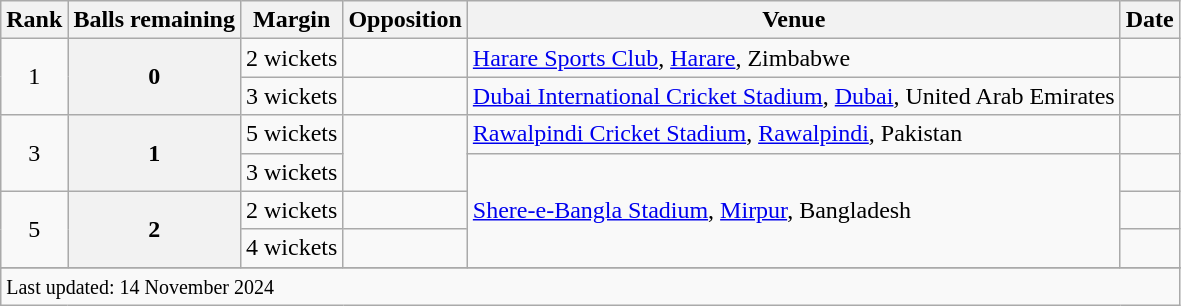<table class="wikitable plainrowheaders sortable">
<tr>
<th scope=col>Rank</th>
<th scope=col>Balls remaining</th>
<th scope=col>Margin</th>
<th scope=col>Opposition</th>
<th scope=col>Venue</th>
<th scope=col>Date</th>
</tr>
<tr>
<td align=center rowspan=2>1</td>
<th scope=row style=text-align:center; rowspan=2>0</th>
<td scope=row style=text-align:center;>2 wickets</td>
<td></td>
<td><a href='#'>Harare Sports Club</a>, <a href='#'>Harare</a>, Zimbabwe</td>
<td></td>
</tr>
<tr>
<td scope=row style=text-align:center;>3 wickets</td>
<td></td>
<td><a href='#'>Dubai International Cricket Stadium</a>, <a href='#'>Dubai</a>, United Arab Emirates</td>
<td><a href='#'></a></td>
</tr>
<tr>
<td align=center rowspan=2>3</td>
<th scope=row style=text-align:center; rowspan=2>1</th>
<td scope=row style=text-align:center;>5 wickets</td>
<td rowspan=2></td>
<td><a href='#'>Rawalpindi Cricket Stadium</a>, <a href='#'>Rawalpindi</a>, Pakistan</td>
<td></td>
</tr>
<tr>
<td scope=row style=text-align:center;>3 wickets</td>
<td rowspan=3><a href='#'>Shere-e-Bangla Stadium</a>, <a href='#'>Mirpur</a>, Bangladesh</td>
<td></td>
</tr>
<tr>
<td align=center rowspan=2>5</td>
<th scope=row style=text-align:center; rowspan=2>2</th>
<td scope=row style=text-align:center;>2 wickets</td>
<td></td>
<td></td>
</tr>
<tr>
<td scope=row style=text-align:center;>4 wickets</td>
<td></td>
<td></td>
</tr>
<tr>
</tr>
<tr class=sortbottom>
<td colspan=6><small>Last updated: 14 November 2024</small></td>
</tr>
</table>
